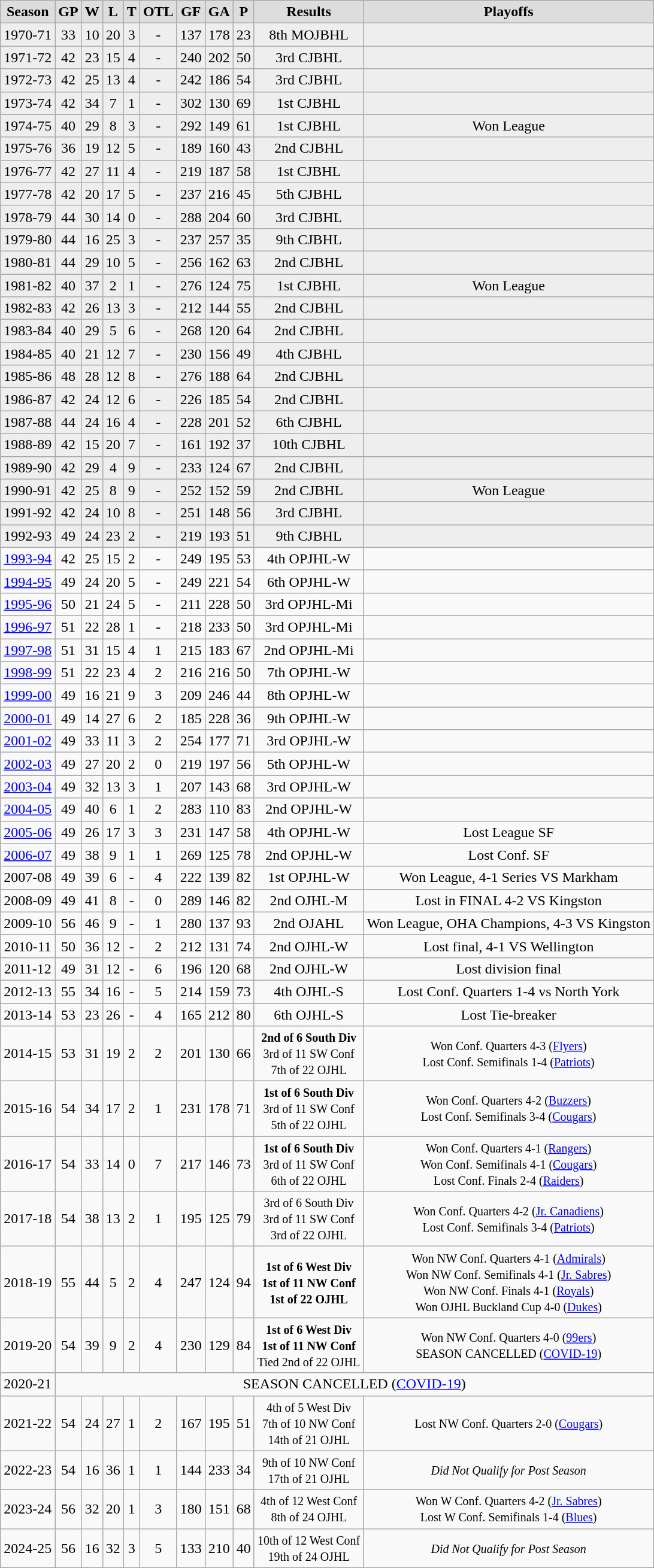<table class="wikitable">
<tr align="center"  bgcolor="#dddddd">
<td><strong>Season</strong></td>
<td><strong>GP</strong></td>
<td><strong>W</strong></td>
<td><strong>L</strong></td>
<td><strong>T</strong></td>
<td><strong>OTL</strong></td>
<td><strong>GF</strong></td>
<td><strong>GA</strong></td>
<td><strong>P</strong></td>
<td><strong>Results</strong></td>
<td><strong>Playoffs</strong></td>
</tr>
<tr align="center" bgcolor="#eeeeee">
<td>1970-71</td>
<td>33</td>
<td>10</td>
<td>20</td>
<td>3</td>
<td>-</td>
<td>137</td>
<td>178</td>
<td>23</td>
<td>8th MOJBHL</td>
<td></td>
</tr>
<tr align="center" bgcolor="#eeeeee">
<td>1971-72</td>
<td>42</td>
<td>23</td>
<td>15</td>
<td>4</td>
<td>-</td>
<td>240</td>
<td>202</td>
<td>50</td>
<td>3rd CJBHL</td>
<td></td>
</tr>
<tr align="center" bgcolor="#eeeeee">
<td>1972-73</td>
<td>42</td>
<td>25</td>
<td>13</td>
<td>4</td>
<td>-</td>
<td>242</td>
<td>186</td>
<td>54</td>
<td>3rd CJBHL</td>
<td></td>
</tr>
<tr align="center" bgcolor="#eeeeee">
<td>1973-74</td>
<td>42</td>
<td>34</td>
<td>7</td>
<td>1</td>
<td>-</td>
<td>302</td>
<td>130</td>
<td>69</td>
<td>1st CJBHL</td>
<td></td>
</tr>
<tr align="center" bgcolor="#eeeeee">
<td>1974-75</td>
<td>40</td>
<td>29</td>
<td>8</td>
<td>3</td>
<td>-</td>
<td>292</td>
<td>149</td>
<td>61</td>
<td>1st CJBHL</td>
<td>Won League</td>
</tr>
<tr align="center" bgcolor="#eeeeee">
<td>1975-76</td>
<td>36</td>
<td>19</td>
<td>12</td>
<td>5</td>
<td>-</td>
<td>189</td>
<td>160</td>
<td>43</td>
<td>2nd CJBHL</td>
<td></td>
</tr>
<tr align="center" bgcolor="#eeeeee">
<td>1976-77</td>
<td>42</td>
<td>27</td>
<td>11</td>
<td>4</td>
<td>-</td>
<td>219</td>
<td>187</td>
<td>58</td>
<td>1st CJBHL</td>
<td></td>
</tr>
<tr align="center" bgcolor="#eeeeee">
<td>1977-78</td>
<td>42</td>
<td>20</td>
<td>17</td>
<td>5</td>
<td>-</td>
<td>237</td>
<td>216</td>
<td>45</td>
<td>5th CJBHL</td>
<td></td>
</tr>
<tr align="center" bgcolor="#eeeeee">
<td>1978-79</td>
<td>44</td>
<td>30</td>
<td>14</td>
<td>0</td>
<td>-</td>
<td>288</td>
<td>204</td>
<td>60</td>
<td>3rd CJBHL</td>
<td></td>
</tr>
<tr align="center" bgcolor="#eeeeee">
<td>1979-80</td>
<td>44</td>
<td>16</td>
<td>25</td>
<td>3</td>
<td>-</td>
<td>237</td>
<td>257</td>
<td>35</td>
<td>9th CJBHL</td>
<td></td>
</tr>
<tr align="center" bgcolor="#eeeeee">
<td>1980-81</td>
<td>44</td>
<td>29</td>
<td>10</td>
<td>5</td>
<td>-</td>
<td>256</td>
<td>162</td>
<td>63</td>
<td>2nd CJBHL</td>
<td></td>
</tr>
<tr align="center" bgcolor="#eeeeee">
<td>1981-82</td>
<td>40</td>
<td>37</td>
<td>2</td>
<td>1</td>
<td>-</td>
<td>276</td>
<td>124</td>
<td>75</td>
<td>1st CJBHL</td>
<td>Won League</td>
</tr>
<tr align="center" bgcolor="#eeeeee">
<td>1982-83</td>
<td>42</td>
<td>26</td>
<td>13</td>
<td>3</td>
<td>-</td>
<td>212</td>
<td>144</td>
<td>55</td>
<td>2nd CJBHL</td>
<td></td>
</tr>
<tr align="center" bgcolor="#eeeeee">
<td>1983-84</td>
<td>40</td>
<td>29</td>
<td>5</td>
<td>6</td>
<td>-</td>
<td>268</td>
<td>120</td>
<td>64</td>
<td>2nd CJBHL</td>
<td></td>
</tr>
<tr align="center" bgcolor="#eeeeee">
<td>1984-85</td>
<td>40</td>
<td>21</td>
<td>12</td>
<td>7</td>
<td>-</td>
<td>230</td>
<td>156</td>
<td>49</td>
<td>4th CJBHL</td>
<td></td>
</tr>
<tr align="center" bgcolor="#eeeeee">
<td>1985-86</td>
<td>48</td>
<td>28</td>
<td>12</td>
<td>8</td>
<td>-</td>
<td>276</td>
<td>188</td>
<td>64</td>
<td>2nd CJBHL</td>
<td></td>
</tr>
<tr align="center" bgcolor="#eeeeee">
<td>1986-87</td>
<td>42</td>
<td>24</td>
<td>12</td>
<td>6</td>
<td>-</td>
<td>226</td>
<td>185</td>
<td>54</td>
<td>2nd CJBHL</td>
<td></td>
</tr>
<tr align="center" bgcolor="#eeeeee">
<td>1987-88</td>
<td>44</td>
<td>24</td>
<td>16</td>
<td>4</td>
<td>-</td>
<td>228</td>
<td>201</td>
<td>52</td>
<td>6th CJBHL</td>
<td></td>
</tr>
<tr align="center" bgcolor="#eeeeee">
<td>1988-89</td>
<td>42</td>
<td>15</td>
<td>20</td>
<td>7</td>
<td>-</td>
<td>161</td>
<td>192</td>
<td>37</td>
<td>10th CJBHL</td>
<td></td>
</tr>
<tr align="center" bgcolor="#eeeeee">
<td>1989-90</td>
<td>42</td>
<td>29</td>
<td>4</td>
<td>9</td>
<td>-</td>
<td>233</td>
<td>124</td>
<td>67</td>
<td>2nd CJBHL</td>
<td></td>
</tr>
<tr align="center" bgcolor="#eeeeee">
<td>1990-91</td>
<td>42</td>
<td>25</td>
<td>8</td>
<td>9</td>
<td>-</td>
<td>252</td>
<td>152</td>
<td>59</td>
<td>2nd CJBHL</td>
<td>Won League</td>
</tr>
<tr align="center" bgcolor="#eeeeee">
<td>1991-92</td>
<td>42</td>
<td>24</td>
<td>10</td>
<td>8</td>
<td>-</td>
<td>251</td>
<td>148</td>
<td>56</td>
<td>3rd CJBHL</td>
<td></td>
</tr>
<tr align="center" bgcolor="#eeeeee">
<td>1992-93</td>
<td>49</td>
<td>24</td>
<td>23</td>
<td>2</td>
<td>-</td>
<td>219</td>
<td>193</td>
<td>51</td>
<td>9th CJBHL</td>
<td></td>
</tr>
<tr align="center">
<td><a href='#'>1993-94</a></td>
<td>42</td>
<td>25</td>
<td>15</td>
<td>2</td>
<td>-</td>
<td>249</td>
<td>195</td>
<td>53</td>
<td>4th OPJHL-W</td>
<td></td>
</tr>
<tr align="center">
<td><a href='#'>1994-95</a></td>
<td>49</td>
<td>24</td>
<td>20</td>
<td>5</td>
<td>-</td>
<td>249</td>
<td>221</td>
<td>54</td>
<td>6th OPJHL-W</td>
<td></td>
</tr>
<tr align="center">
<td><a href='#'>1995-96</a></td>
<td>50</td>
<td>21</td>
<td>24</td>
<td>5</td>
<td>-</td>
<td>211</td>
<td>228</td>
<td>50</td>
<td>3rd OPJHL-Mi</td>
<td></td>
</tr>
<tr align="center">
<td><a href='#'>1996-97</a></td>
<td>51</td>
<td>22</td>
<td>28</td>
<td>1</td>
<td>-</td>
<td>218</td>
<td>233</td>
<td>50</td>
<td>3rd OPJHL-Mi</td>
<td></td>
</tr>
<tr align="center">
<td><a href='#'>1997-98</a></td>
<td>51</td>
<td>31</td>
<td>15</td>
<td>4</td>
<td>1</td>
<td>215</td>
<td>183</td>
<td>67</td>
<td>2nd OPJHL-Mi</td>
<td></td>
</tr>
<tr align="center">
<td><a href='#'>1998-99</a></td>
<td>51</td>
<td>22</td>
<td>23</td>
<td>4</td>
<td>2</td>
<td>216</td>
<td>216</td>
<td>50</td>
<td>7th OPJHL-W</td>
<td></td>
</tr>
<tr align="center">
<td><a href='#'>1999-00</a></td>
<td>49</td>
<td>16</td>
<td>21</td>
<td>9</td>
<td>3</td>
<td>209</td>
<td>246</td>
<td>44</td>
<td>8th OPJHL-W</td>
<td></td>
</tr>
<tr align="center">
<td><a href='#'>2000-01</a></td>
<td>49</td>
<td>14</td>
<td>27</td>
<td>6</td>
<td>2</td>
<td>185</td>
<td>228</td>
<td>36</td>
<td>9th OPJHL-W</td>
<td></td>
</tr>
<tr align="center">
<td><a href='#'>2001-02</a></td>
<td>49</td>
<td>33</td>
<td>11</td>
<td>3</td>
<td>2</td>
<td>254</td>
<td>177</td>
<td>71</td>
<td>3rd OPJHL-W</td>
<td></td>
</tr>
<tr align="center">
<td><a href='#'>2002-03</a></td>
<td>49</td>
<td>27</td>
<td>20</td>
<td>2</td>
<td>0</td>
<td>219</td>
<td>197</td>
<td>56</td>
<td>5th OPJHL-W</td>
<td></td>
</tr>
<tr align="center">
<td><a href='#'>2003-04</a></td>
<td>49</td>
<td>32</td>
<td>13</td>
<td>3</td>
<td>1</td>
<td>207</td>
<td>143</td>
<td>68</td>
<td>3rd OPJHL-W</td>
<td></td>
</tr>
<tr align="center">
<td><a href='#'>2004-05</a></td>
<td>49</td>
<td>40</td>
<td>6</td>
<td>1</td>
<td>2</td>
<td>283</td>
<td>110</td>
<td>83</td>
<td>2nd OPJHL-W</td>
<td></td>
</tr>
<tr align="center">
<td><a href='#'>2005-06</a></td>
<td>49</td>
<td>26</td>
<td>17</td>
<td>3</td>
<td>3</td>
<td>231</td>
<td>147</td>
<td>58</td>
<td>4th OPJHL-W</td>
<td>Lost League SF</td>
</tr>
<tr align="center">
<td><a href='#'>2006-07</a></td>
<td>49</td>
<td>38</td>
<td>9</td>
<td>1</td>
<td>1</td>
<td>269</td>
<td>125</td>
<td>78</td>
<td>2nd OPJHL-W</td>
<td>Lost Conf. SF</td>
</tr>
<tr align="center">
<td>2007-08</td>
<td>49</td>
<td>39</td>
<td>6</td>
<td>-</td>
<td>4</td>
<td>222</td>
<td>139</td>
<td>82</td>
<td>1st OPJHL-W</td>
<td>Won League, 4-1 Series VS Markham</td>
</tr>
<tr align="center">
<td>2008-09</td>
<td>49</td>
<td>41</td>
<td>8</td>
<td>-</td>
<td>0</td>
<td>289</td>
<td>146</td>
<td>82</td>
<td>2nd OJHL-M</td>
<td>Lost in FINAL 4-2 VS Kingston</td>
</tr>
<tr align="center">
<td>2009-10</td>
<td>56</td>
<td>46</td>
<td>9</td>
<td>-</td>
<td>1</td>
<td>280</td>
<td>137</td>
<td>93</td>
<td>2nd OJAHL</td>
<td>Won League, OHA Champions, 4-3 VS Kingston</td>
</tr>
<tr align="center">
<td>2010-11</td>
<td>50</td>
<td>36</td>
<td>12</td>
<td>-</td>
<td>2</td>
<td>212</td>
<td>131</td>
<td>74</td>
<td>2nd OJHL-W</td>
<td>Lost final, 4-1 VS Wellington</td>
</tr>
<tr align="center">
<td>2011-12</td>
<td>49</td>
<td>31</td>
<td>12</td>
<td>-</td>
<td>6</td>
<td>196</td>
<td>120</td>
<td>68</td>
<td>2nd OJHL-W</td>
<td>Lost division final</td>
</tr>
<tr align="center">
<td>2012-13</td>
<td>55</td>
<td>34</td>
<td>16</td>
<td>-</td>
<td>5</td>
<td>214</td>
<td>159</td>
<td>73</td>
<td>4th OJHL-S</td>
<td>Lost Conf. Quarters 1-4 vs North York</td>
</tr>
<tr align="center">
<td>2013-14</td>
<td>53</td>
<td>23</td>
<td>26</td>
<td>-</td>
<td>4</td>
<td>165</td>
<td>212</td>
<td>80</td>
<td>6th OJHL-S</td>
<td>Lost Tie-breaker</td>
</tr>
<tr align="center">
<td>2014-15</td>
<td>53</td>
<td>31</td>
<td>19</td>
<td>2</td>
<td>2</td>
<td>201</td>
<td>130</td>
<td>66</td>
<td><small><strong>2nd of 6 South Div</strong><br>3rd of 11 SW Conf<br>7th of 22 OJHL</small></td>
<td><small>Won Conf. Quarters 4-3 (<a href='#'>Flyers</a>)<br>Lost Conf. Semifinals 1-4 (<a href='#'>Patriots</a>)</small></td>
</tr>
<tr align="center">
<td>2015-16</td>
<td>54</td>
<td>34</td>
<td>17</td>
<td>2</td>
<td>1</td>
<td>231</td>
<td>178</td>
<td>71</td>
<td><small><strong>1st of 6 South Div</strong><br>3rd of 11 SW Conf<br>5th of 22 OJHL</small></td>
<td><small>Won Conf. Quarters 4-2 (<a href='#'>Buzzers</a>)<br>Lost Conf. Semifinals 3-4 (<a href='#'>Cougars</a>)</small></td>
</tr>
<tr align="center">
<td>2016-17</td>
<td>54</td>
<td>33</td>
<td>14</td>
<td>0</td>
<td>7</td>
<td>217</td>
<td>146</td>
<td>73</td>
<td><small><strong>1st of 6 South Div</strong><br>3rd of 11 SW Conf<br>6th of 22 OJHL</small></td>
<td><small>Won Conf. Quarters 4-1 (<a href='#'>Rangers</a>)<br>Won Conf. Semifinals 4-1 (<a href='#'>Cougars</a>)<br>Lost Conf. Finals 2-4 (<a href='#'>Raiders</a>)</small></td>
</tr>
<tr align="center">
<td>2017-18</td>
<td>54</td>
<td>38</td>
<td>13</td>
<td>2</td>
<td>1</td>
<td>195</td>
<td>125</td>
<td>79</td>
<td><small>3rd of 6 South Div<br>3rd of 11 SW Conf<br>3rd of 22 OJHL</small></td>
<td><small>Won Conf. Quarters 4-2 (<a href='#'>Jr. Canadiens</a>)<br>Lost Conf. Semifinals 3-4 (<a href='#'>Patriots</a>)</small></td>
</tr>
<tr align="center">
<td>2018-19</td>
<td>55</td>
<td>44</td>
<td>5</td>
<td>2</td>
<td>4</td>
<td>247</td>
<td>124</td>
<td>94</td>
<td><small><strong>1st of 6 West Div </strong><br><strong>1st of 11 NW Conf</strong><br><strong>1st of 22 OJHL</strong></small></td>
<td><small>Won NW Conf. Quarters 4-1 (<a href='#'>Admirals</a>)<br>Won NW Conf. Semifinals 4-1 (<a href='#'>Jr. Sabres</a>)<br>Won NW Conf. Finals 4-1 (<a href='#'>Royals</a>)<br>Won OJHL Buckland Cup 4-0  (<a href='#'>Dukes</a>)</small></td>
</tr>
<tr align="center">
<td>2019-20</td>
<td>54</td>
<td>39</td>
<td>9</td>
<td>2</td>
<td>4</td>
<td>230</td>
<td>129</td>
<td>84</td>
<td><small><strong>1st of 6 West Div </strong><br><strong>1st of 11 NW Conf</strong><br>Tied 2nd of 22 OJHL</small></td>
<td><small>Won NW Conf. Quarters 4-0 (<a href='#'>99ers</a>)<br>SEASON CANCELLED  (<a href='#'>COVID-19</a>)</small></td>
</tr>
<tr align="center">
<td>2020-21</td>
<td colspan="10">SEASON CANCELLED  (<a href='#'>COVID-19</a>)</td>
</tr>
<tr align="center">
<td>2021-22</td>
<td>54</td>
<td>24</td>
<td>27</td>
<td>1</td>
<td>2</td>
<td>167</td>
<td>195</td>
<td>51</td>
<td><small>4th of 5 West Div<br>7th of 10 NW Conf<br>14th of 21 OJHL</small></td>
<td><small>Lost NW Conf. Quarters 2-0 (<a href='#'>Cougars</a>)</small></td>
</tr>
<tr align="center">
<td>2022-23</td>
<td>54</td>
<td>16</td>
<td>36</td>
<td>1</td>
<td>1</td>
<td>144</td>
<td>233</td>
<td>34</td>
<td><small>9th of 10 NW Conf<br>17th of 21 OJHL</small></td>
<td><small><em>Did Not Qualify for Post Season</em></small></td>
</tr>
<tr align="center">
<td>2023-24</td>
<td>56</td>
<td>32</td>
<td>20</td>
<td>1</td>
<td>3</td>
<td>180</td>
<td>151</td>
<td>68</td>
<td><small>4th of 12 West Conf<br>8th of 24 OJHL</small></td>
<td><small>Won W Conf. Quarters 4-2 (<a href='#'>Jr. Sabres</a>)<br>Lost W Conf. Semifinals 1-4 (<a href='#'>Blues</a>)</small></td>
</tr>
<tr align="center">
<td>2024-25</td>
<td>56</td>
<td>16</td>
<td>32</td>
<td>3</td>
<td>5</td>
<td>133</td>
<td>210</td>
<td>40</td>
<td><small>10th of 12 West Conf<br>19th of 24 OJHL</small></td>
<td><small><em>Did Not Qualify for Post Season</em></small></td>
</tr>
</table>
